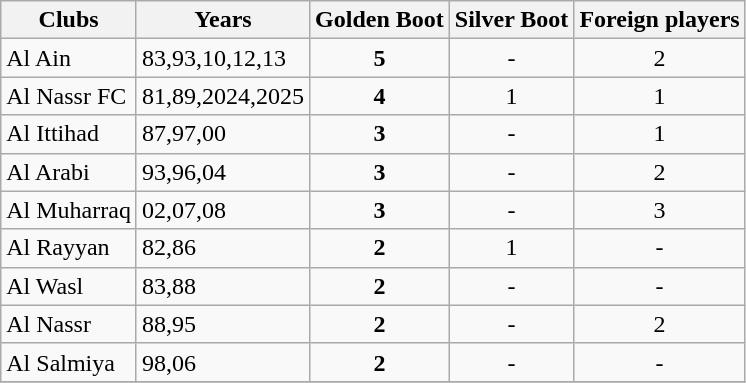<table class="wikitable">
<tr>
<th>Clubs</th>
<th>Years</th>
<th>Golden Boot</th>
<th>Silver Boot</th>
<th>Foreign players</th>
</tr>
<tr>
<td> Al Ain</td>
<td>83,93,10,12,13</td>
<td align=center><strong>5</strong></td>
<td align=center>-</td>
<td align=center>2</td>
</tr>
<tr>
<td> Al Nassr FC</td>
<td>81,89,2024,2025</td>
<td align="center"><strong>4</strong></td>
<td align="center">1</td>
<td align="center">1</td>
</tr>
<tr>
<td> Al Ittihad</td>
<td>87,97,00</td>
<td align=center><strong>3</strong></td>
<td align=center>-</td>
<td align=center>1</td>
</tr>
<tr>
<td> Al Arabi</td>
<td>93,96,04</td>
<td align=center><strong>3</strong></td>
<td align=center>-</td>
<td align=center>2</td>
</tr>
<tr>
<td> Al Muharraq</td>
<td>02,07,08</td>
<td align=center><strong>3</strong></td>
<td align=center>-</td>
<td align=center>3</td>
</tr>
<tr>
<td> Al Rayyan</td>
<td>82,86</td>
<td align=center><strong>2</strong></td>
<td align=center>1</td>
<td align=center>-</td>
</tr>
<tr>
<td> Al Wasl</td>
<td>83,88</td>
<td align=center><strong>2</strong></td>
<td align=center>-</td>
<td align=center>-</td>
</tr>
<tr>
<td> Al Nassr</td>
<td>88,95</td>
<td align=center><strong>2</strong></td>
<td align=center>-</td>
<td align=center>2</td>
</tr>
<tr>
<td> Al Salmiya</td>
<td>98,06</td>
<td align=center><strong>2</strong></td>
<td align=center>-</td>
<td align=center>-</td>
</tr>
<tr>
</tr>
</table>
